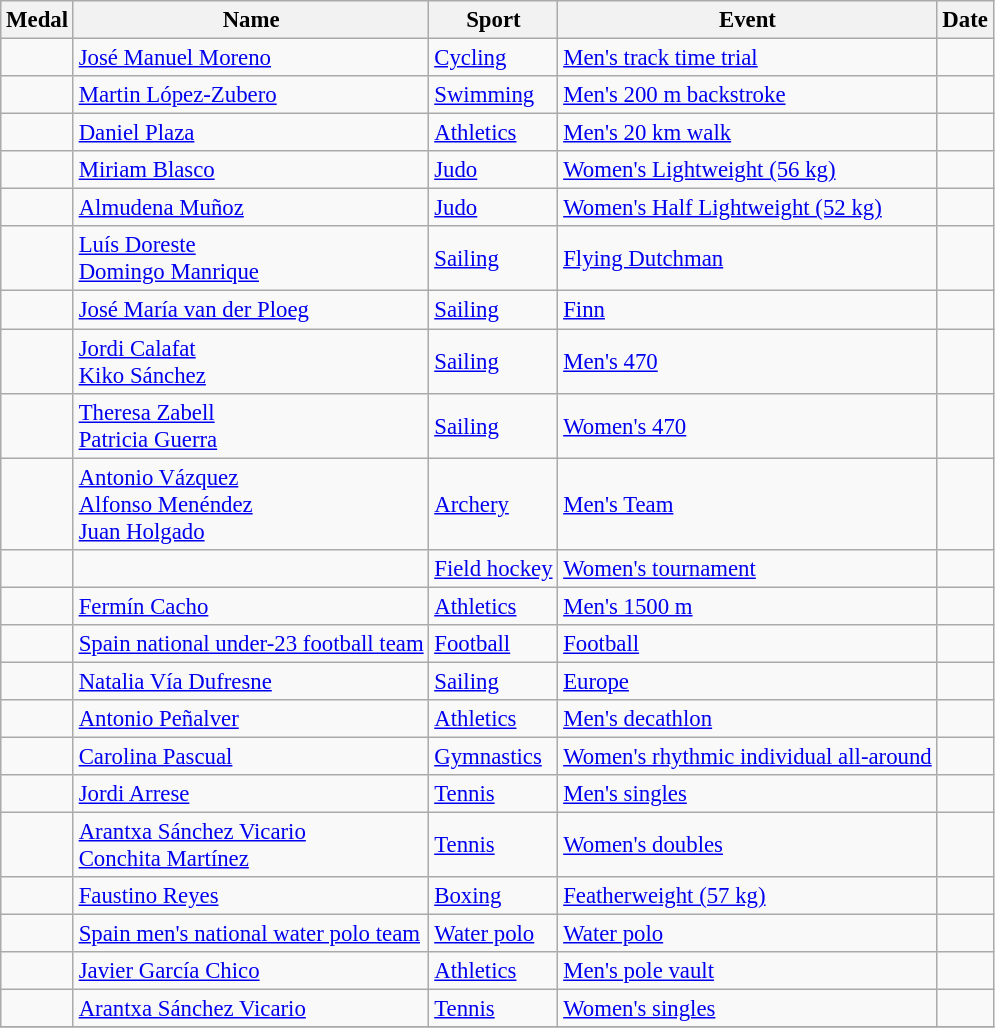<table class="wikitable sortable"  style="font-size:95%">
<tr>
<th>Medal</th>
<th>Name</th>
<th>Sport</th>
<th>Event</th>
<th>Date</th>
</tr>
<tr>
<td></td>
<td><a href='#'>José Manuel Moreno</a></td>
<td><a href='#'>Cycling</a></td>
<td><a href='#'>Men's track time trial</a></td>
<td></td>
</tr>
<tr>
<td></td>
<td><a href='#'>Martin López-Zubero</a></td>
<td><a href='#'>Swimming</a></td>
<td><a href='#'>Men's 200 m backstroke</a></td>
<td></td>
</tr>
<tr>
<td></td>
<td><a href='#'>Daniel Plaza</a></td>
<td><a href='#'>Athletics</a></td>
<td><a href='#'>Men's 20 km walk</a></td>
<td></td>
</tr>
<tr>
<td></td>
<td><a href='#'>Miriam Blasco</a></td>
<td><a href='#'>Judo</a></td>
<td><a href='#'>Women's Lightweight (56 kg)</a></td>
<td></td>
</tr>
<tr>
<td></td>
<td><a href='#'>Almudena Muñoz</a></td>
<td><a href='#'>Judo</a></td>
<td><a href='#'>Women's Half Lightweight (52 kg)</a></td>
<td></td>
</tr>
<tr>
<td></td>
<td><a href='#'>Luís Doreste</a> <br> <a href='#'>Domingo Manrique</a></td>
<td><a href='#'>Sailing</a></td>
<td><a href='#'>Flying Dutchman</a></td>
<td></td>
</tr>
<tr>
<td></td>
<td><a href='#'>José María van der Ploeg</a></td>
<td><a href='#'>Sailing</a></td>
<td><a href='#'>Finn</a></td>
<td></td>
</tr>
<tr>
<td></td>
<td><a href='#'>Jordi Calafat</a> <br> <a href='#'>Kiko Sánchez</a></td>
<td><a href='#'>Sailing</a></td>
<td><a href='#'>Men's 470</a></td>
<td></td>
</tr>
<tr>
<td></td>
<td><a href='#'>Theresa Zabell</a> <br> <a href='#'>Patricia Guerra</a></td>
<td><a href='#'>Sailing</a></td>
<td><a href='#'>Women's 470</a></td>
<td></td>
</tr>
<tr>
<td></td>
<td><a href='#'>Antonio Vázquez</a><br><a href='#'>Alfonso Menéndez</a><br><a href='#'>Juan Holgado</a></td>
<td><a href='#'>Archery</a></td>
<td><a href='#'>Men's Team</a></td>
<td></td>
</tr>
<tr>
<td></td>
<td><br></td>
<td><a href='#'>Field hockey</a></td>
<td><a href='#'>Women's tournament</a></td>
<td></td>
</tr>
<tr>
<td></td>
<td><a href='#'>Fermín Cacho</a></td>
<td><a href='#'>Athletics</a></td>
<td><a href='#'>Men's 1500 m</a></td>
<td></td>
</tr>
<tr>
<td></td>
<td><a href='#'>Spain national under-23 football team</a><br></td>
<td><a href='#'>Football</a></td>
<td><a href='#'>Football</a></td>
<td></td>
</tr>
<tr>
<td></td>
<td><a href='#'>Natalia Vía Dufresne</a></td>
<td><a href='#'>Sailing</a></td>
<td><a href='#'>Europe</a></td>
<td></td>
</tr>
<tr>
<td></td>
<td><a href='#'>Antonio Peñalver</a></td>
<td><a href='#'>Athletics</a></td>
<td><a href='#'>Men's decathlon</a></td>
<td></td>
</tr>
<tr>
<td></td>
<td><a href='#'>Carolina Pascual</a></td>
<td><a href='#'>Gymnastics</a></td>
<td><a href='#'>Women's rhythmic individual all-around</a></td>
<td></td>
</tr>
<tr>
<td></td>
<td><a href='#'>Jordi Arrese</a></td>
<td><a href='#'>Tennis</a></td>
<td><a href='#'>Men's singles</a></td>
<td></td>
</tr>
<tr>
<td></td>
<td><a href='#'>Arantxa Sánchez Vicario</a> <br> <a href='#'>Conchita Martínez</a></td>
<td><a href='#'>Tennis</a></td>
<td><a href='#'>Women's doubles</a></td>
<td></td>
</tr>
<tr>
<td></td>
<td><a href='#'>Faustino Reyes</a></td>
<td><a href='#'>Boxing</a></td>
<td><a href='#'>Featherweight (57 kg)</a></td>
<td></td>
</tr>
<tr>
<td></td>
<td><a href='#'>Spain men's national water polo team</a><br></td>
<td><a href='#'>Water polo</a></td>
<td><a href='#'>Water polo</a></td>
<td></td>
</tr>
<tr>
<td></td>
<td><a href='#'>Javier García Chico</a></td>
<td><a href='#'>Athletics</a></td>
<td><a href='#'>Men's pole vault</a></td>
<td></td>
</tr>
<tr>
<td></td>
<td><a href='#'>Arantxa Sánchez Vicario</a></td>
<td><a href='#'>Tennis</a></td>
<td><a href='#'>Women's singles</a></td>
<td></td>
</tr>
<tr>
</tr>
</table>
